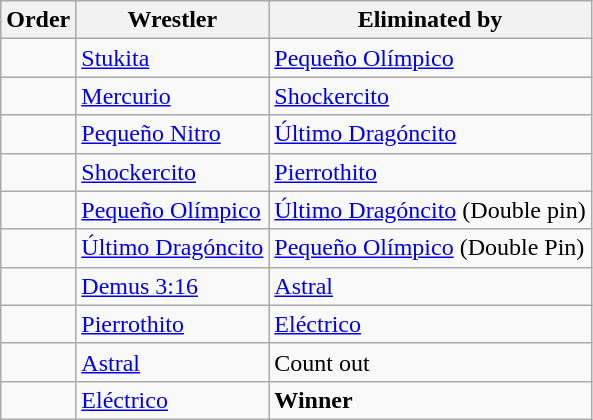<table class="wikitable sortable">
<tr>
<th>Order</th>
<th>Wrestler</th>
<th>Eliminated by</th>
</tr>
<tr>
<td></td>
<td><a href='#'>Stukita</a></td>
<td><a href='#'>Pequeño Olímpico</a></td>
</tr>
<tr>
<td></td>
<td><a href='#'>Mercurio</a></td>
<td><a href='#'>Shockercito</a></td>
</tr>
<tr>
<td></td>
<td><a href='#'>Pequeño Nitro</a></td>
<td><a href='#'>Último Dragóncito</a></td>
</tr>
<tr>
<td></td>
<td><a href='#'>Shockercito</a></td>
<td><a href='#'>Pierrothito</a></td>
</tr>
<tr>
<td></td>
<td><a href='#'>Pequeño Olímpico</a></td>
<td><a href='#'>Último Dragóncito</a> (Double pin)</td>
</tr>
<tr>
<td></td>
<td><a href='#'>Último Dragóncito</a></td>
<td><a href='#'>Pequeño Olímpico</a> (Double Pin)</td>
</tr>
<tr>
<td></td>
<td><a href='#'>Demus 3:16</a></td>
<td><a href='#'>Astral</a></td>
</tr>
<tr>
<td></td>
<td><a href='#'>Pierrothito</a></td>
<td><a href='#'>Eléctrico</a></td>
</tr>
<tr>
<td></td>
<td><a href='#'>Astral</a></td>
<td>Count out</td>
</tr>
<tr>
<td></td>
<td><a href='#'>Eléctrico</a></td>
<td><strong>Winner</strong></td>
</tr>
</table>
